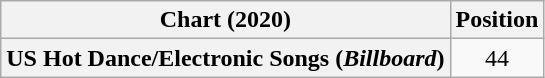<table class="wikitable plainrowheaders" style="text-align:center">
<tr>
<th scope="col">Chart (2020)</th>
<th scope="col">Position</th>
</tr>
<tr>
<th scope="row">US Hot Dance/Electronic Songs (<em>Billboard</em>)</th>
<td>44</td>
</tr>
</table>
